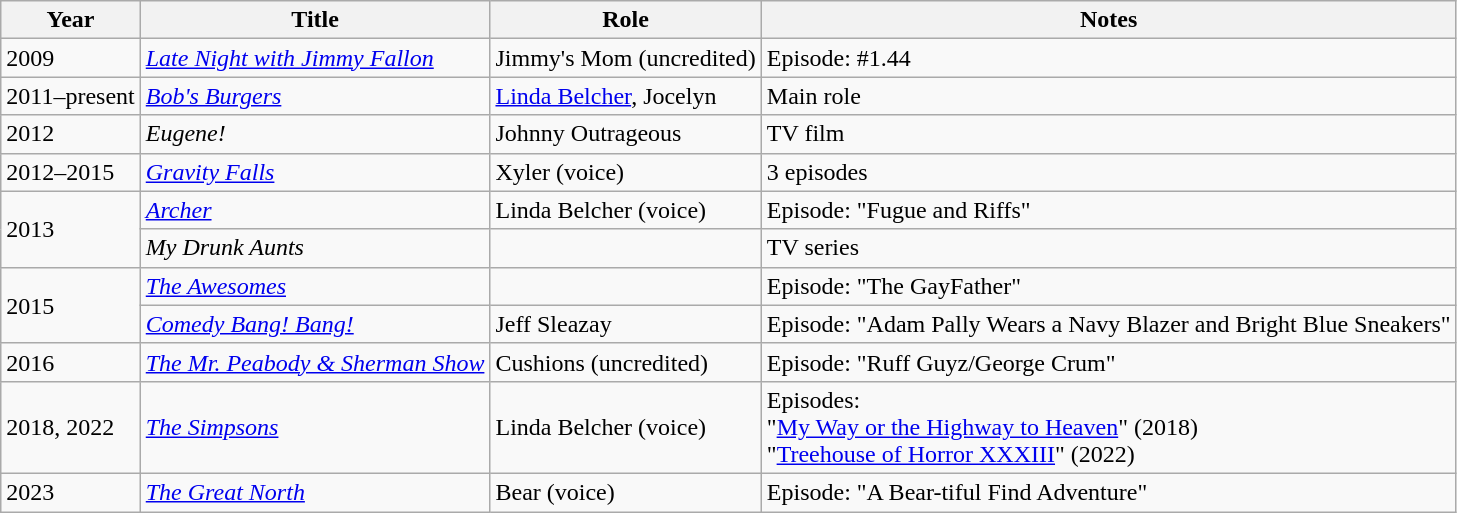<table class="wikitable sortable">
<tr>
<th><strong>Year</strong></th>
<th><strong>Title</strong></th>
<th><strong>Role</strong></th>
<th class="unsortable">Notes</th>
</tr>
<tr>
<td>2009</td>
<td><em><a href='#'>Late Night with Jimmy Fallon</a></em></td>
<td>Jimmy's Mom (uncredited)</td>
<td>Episode: #1.44</td>
</tr>
<tr>
<td>2011–present</td>
<td><em><a href='#'>Bob's Burgers</a></em></td>
<td><a href='#'>Linda Belcher</a>, Jocelyn</td>
<td>Main role</td>
</tr>
<tr>
<td>2012</td>
<td><em>Eugene!</em></td>
<td>Johnny Outrageous</td>
<td>TV film</td>
</tr>
<tr>
<td>2012–2015</td>
<td><em><a href='#'>Gravity Falls</a></em></td>
<td>Xyler (voice)</td>
<td>3 episodes</td>
</tr>
<tr>
<td rowspan="2">2013</td>
<td><em><a href='#'>Archer</a></em></td>
<td>Linda Belcher (voice)</td>
<td>Episode: "Fugue and Riffs"</td>
</tr>
<tr>
<td><em>My Drunk Aunts</em></td>
<td></td>
<td>TV series</td>
</tr>
<tr>
<td rowspan="2">2015</td>
<td><em><a href='#'>The Awesomes</a></em></td>
<td></td>
<td>Episode: "The GayFather"</td>
</tr>
<tr>
<td><em><a href='#'>Comedy Bang! Bang!</a></em></td>
<td>Jeff Sleazay</td>
<td>Episode: "Adam Pally Wears a Navy Blazer and Bright Blue Sneakers"</td>
</tr>
<tr>
<td>2016</td>
<td><em><a href='#'>The Mr. Peabody & Sherman Show</a></em></td>
<td>Cushions (uncredited)</td>
<td>Episode: "Ruff Guyz/George Crum"</td>
</tr>
<tr>
<td>2018, 2022</td>
<td><em><a href='#'>The Simpsons</a></em></td>
<td>Linda Belcher (voice)</td>
<td>Episodes:<br>"<a href='#'>My Way or the Highway to Heaven</a>" (2018)<br>"<a href='#'>Treehouse of Horror XXXIII</a>" (2022)</td>
</tr>
<tr>
<td>2023</td>
<td><em><a href='#'>The Great North</a></em></td>
<td>Bear (voice)</td>
<td>Episode: "A Bear-tiful Find Adventure"</td>
</tr>
</table>
